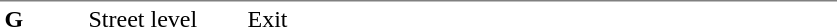<table table border=0 cellspacing=0 cellpadding=3>
<tr>
<td style="border-top:solid 1px gray;" width=50 valign=top><strong>G</strong></td>
<td style="border-top:solid 1px gray;" width=100 valign=top>Street level</td>
<td style="border-top:solid 1px gray;" width=390 valign=top>Exit</td>
</tr>
</table>
